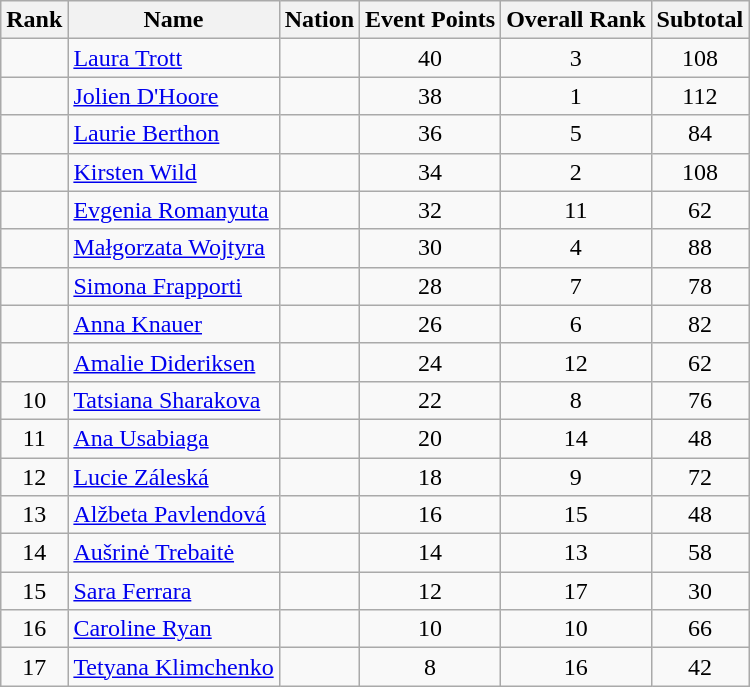<table class="wikitable sortable" style="text-align:center">
<tr>
<th>Rank</th>
<th>Name</th>
<th>Nation</th>
<th>Event Points</th>
<th>Overall Rank</th>
<th>Subtotal</th>
</tr>
<tr>
<td></td>
<td align=left><a href='#'>Laura Trott</a></td>
<td align=left></td>
<td>40</td>
<td>3</td>
<td>108</td>
</tr>
<tr>
<td></td>
<td align=left><a href='#'>Jolien D'Hoore</a></td>
<td align=left></td>
<td>38</td>
<td>1</td>
<td>112</td>
</tr>
<tr>
<td></td>
<td align=left><a href='#'>Laurie Berthon</a></td>
<td align=left></td>
<td>36</td>
<td>5</td>
<td>84</td>
</tr>
<tr>
<td></td>
<td align=left><a href='#'>Kirsten Wild</a></td>
<td align=left></td>
<td>34</td>
<td>2</td>
<td>108</td>
</tr>
<tr>
<td></td>
<td align=left><a href='#'>Evgenia Romanyuta</a></td>
<td align=left></td>
<td>32</td>
<td>11</td>
<td>62</td>
</tr>
<tr>
<td></td>
<td align=left><a href='#'>Małgorzata Wojtyra</a></td>
<td align=left></td>
<td>30</td>
<td>4</td>
<td>88</td>
</tr>
<tr>
<td></td>
<td align=left><a href='#'>Simona Frapporti</a></td>
<td align=left></td>
<td>28</td>
<td>7</td>
<td>78</td>
</tr>
<tr>
<td></td>
<td align=left><a href='#'>Anna Knauer</a></td>
<td align=left></td>
<td>26</td>
<td>6</td>
<td>82</td>
</tr>
<tr>
<td></td>
<td align=left><a href='#'>Amalie Dideriksen</a></td>
<td align=left></td>
<td>24</td>
<td>12</td>
<td>62</td>
</tr>
<tr>
<td>10</td>
<td align=left><a href='#'>Tatsiana Sharakova</a></td>
<td align=left></td>
<td>22</td>
<td>8</td>
<td>76</td>
</tr>
<tr>
<td>11</td>
<td align=left><a href='#'>Ana Usabiaga</a></td>
<td align=left></td>
<td>20</td>
<td>14</td>
<td>48</td>
</tr>
<tr>
<td>12</td>
<td align=left><a href='#'>Lucie Záleská</a></td>
<td align=left></td>
<td>18</td>
<td>9</td>
<td>72</td>
</tr>
<tr>
<td>13</td>
<td align=left><a href='#'>Alžbeta Pavlendová</a></td>
<td align=left></td>
<td>16</td>
<td>15</td>
<td>48</td>
</tr>
<tr>
<td>14</td>
<td align=left><a href='#'>Aušrinė Trebaitė</a></td>
<td align=left></td>
<td>14</td>
<td>13</td>
<td>58</td>
</tr>
<tr>
<td>15</td>
<td align=left><a href='#'>Sara Ferrara</a></td>
<td align=left></td>
<td>12</td>
<td>17</td>
<td>30</td>
</tr>
<tr>
<td>16</td>
<td align=left><a href='#'>Caroline Ryan</a></td>
<td align=left></td>
<td>10</td>
<td>10</td>
<td>66</td>
</tr>
<tr>
<td>17</td>
<td align=left><a href='#'>Tetyana Klimchenko</a></td>
<td align=left></td>
<td>8</td>
<td>16</td>
<td>42</td>
</tr>
</table>
